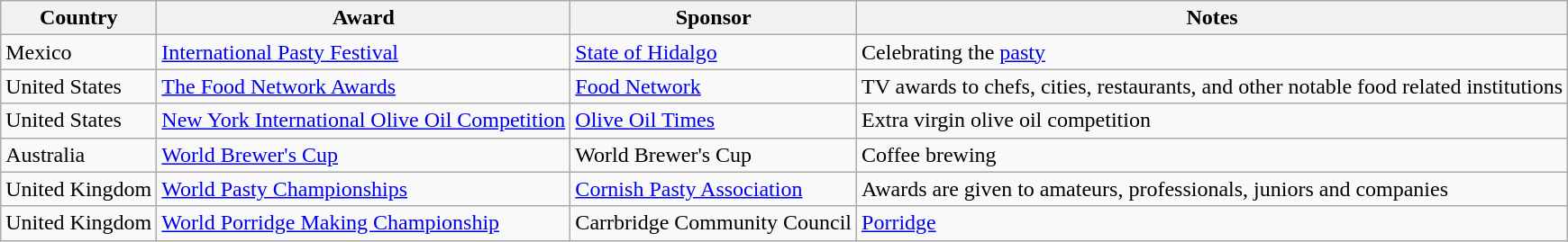<table class="wikitable sortable">
<tr>
<th>Country</th>
<th>Award</th>
<th>Sponsor</th>
<th>Notes</th>
</tr>
<tr>
<td>Mexico</td>
<td><a href='#'>International Pasty Festival</a></td>
<td><a href='#'> State of Hidalgo</a></td>
<td>Celebrating the <a href='#'>pasty</a></td>
</tr>
<tr>
<td>United States</td>
<td><a href='#'>The Food Network Awards</a></td>
<td><a href='#'>Food Network</a></td>
<td>TV awards to chefs, cities, restaurants, and other notable food related institutions</td>
</tr>
<tr>
<td>United States</td>
<td><a href='#'>New York International Olive Oil Competition</a></td>
<td><a href='#'>Olive Oil Times</a></td>
<td>Extra virgin olive oil competition</td>
</tr>
<tr>
<td>Australia</td>
<td><a href='#'>World Brewer's Cup</a></td>
<td>World Brewer's Cup</td>
<td>Coffee brewing</td>
</tr>
<tr>
<td>United Kingdom</td>
<td><a href='#'>World Pasty Championships</a></td>
<td><a href='#'>Cornish Pasty Association</a></td>
<td>Awards are given to amateurs, professionals, juniors and companies</td>
</tr>
<tr>
<td>United Kingdom</td>
<td><a href='#'>World Porridge Making Championship</a></td>
<td>Carrbridge Community Council</td>
<td><a href='#'>Porridge</a></td>
</tr>
</table>
